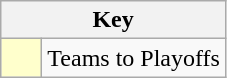<table class="wikitable" style="text-align: center;">
<tr>
<th colspan=2>Key</th>
</tr>
<tr>
<td style="background:#ffffcc; width:20px;"></td>
<td align=left>Teams to Playoffs</td>
</tr>
</table>
